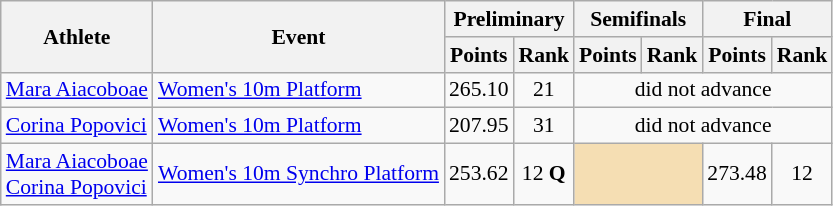<table class=wikitable style="font-size:90%">
<tr>
<th rowspan="2">Athlete</th>
<th rowspan="2">Event</th>
<th colspan="2">Preliminary</th>
<th colspan="2">Semifinals</th>
<th colspan="2">Final</th>
</tr>
<tr>
<th>Points</th>
<th>Rank</th>
<th>Points</th>
<th>Rank</th>
<th>Points</th>
<th>Rank</th>
</tr>
<tr>
<td rowspan="1"><a href='#'>Mara Aiacoboae</a></td>
<td><a href='#'>Women's 10m Platform</a></td>
<td align=center>265.10</td>
<td align=center>21</td>
<td align=center colspan=4>did not advance</td>
</tr>
<tr>
<td rowspan="1"><a href='#'>Corina Popovici</a></td>
<td><a href='#'>Women's 10m Platform</a></td>
<td align=center>207.95</td>
<td align=center>31</td>
<td align=center colspan=4>did not advance</td>
</tr>
<tr>
<td rowspan="1"><a href='#'>Mara Aiacoboae</a><br><a href='#'>Corina Popovici</a></td>
<td><a href='#'>Women's 10m Synchro Platform</a></td>
<td align=center>253.62</td>
<td align=center>12 <strong>Q</strong></td>
<td colspan= 2 bgcolor="wheat"></td>
<td align=center>273.48</td>
<td align=center>12</td>
</tr>
</table>
